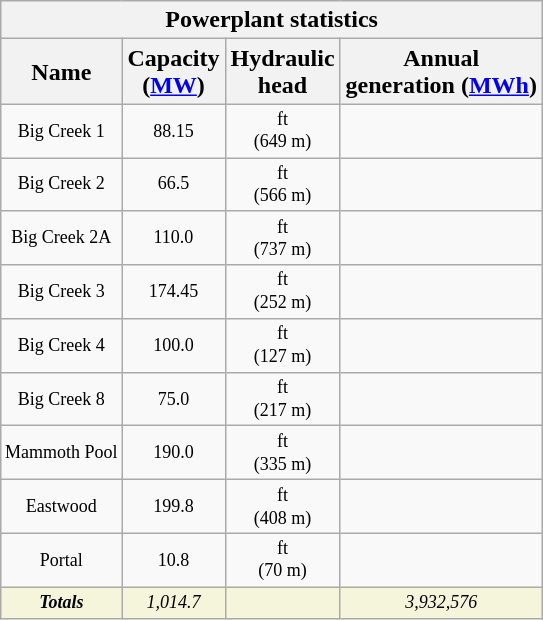<table class="wikitable sortable" border="1">
<tr>
<th colspan="4">Powerplant statistics</th>
</tr>
<tr>
<th>Name</th>
<th>Capacity<br>(<a href='#'>MW</a>)</th>
<th>Hydraulic<br>head</th>
<th>Annual<br>generation (<a href='#'>MWh</a>)</th>
</tr>
<tr style="font-size:9pt; text-align:center;">
<td>Big Creek 1</td>
<td>88.15</td>
<td> ft<br>(649 m)</td>
<td></td>
</tr>
<tr style="font-size:9pt; text-align:center;">
<td>Big Creek 2</td>
<td>66.5</td>
<td> ft<br>(566 m)</td>
<td></td>
</tr>
<tr style="font-size:9pt; text-align:center;">
<td>Big Creek 2A</td>
<td>110.0</td>
<td> ft<br>(737 m)</td>
<td></td>
</tr>
<tr style="font-size:9pt; text-align:center;">
<td>Big Creek 3</td>
<td>174.45</td>
<td> ft<br>(252 m)</td>
<td></td>
</tr>
<tr style="font-size:9pt; text-align:center;">
<td>Big Creek 4</td>
<td>100.0</td>
<td> ft<br>(127 m)</td>
<td></td>
</tr>
<tr style="font-size:9pt; text-align:center;">
<td>Big Creek 8</td>
<td>75.0</td>
<td> ft<br>(217 m)</td>
<td></td>
</tr>
<tr style="font-size:9pt; text-align:center;">
<td>Mammoth Pool</td>
<td>190.0</td>
<td> ft<br>(335 m)</td>
<td></td>
</tr>
<tr style="font-size:9pt; text-align:center;">
<td>Eastwood</td>
<td>199.8</td>
<td> ft<br>(408 m)</td>
<td></td>
</tr>
<tr style="font-size:9pt; text-align:center;">
<td>Portal</td>
<td>10.8</td>
<td> ft<br>(70 m)</td>
<td></td>
</tr>
<tr style="font-size:9pt; text-align:center;">
<td bgcolor="#F5F5DC"><strong><em>Totals</em></strong></td>
<td bgcolor="#F5F5DC"><em>1,014.7</em></td>
<td bgcolor="#F5F5DC"></td>
<td bgcolor="#F5F5DC"><em>3,932,576</em></td>
</tr>
</table>
